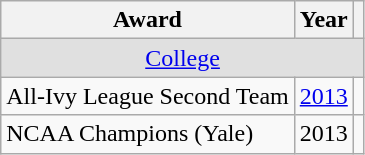<table class="wikitable">
<tr>
<th>Award</th>
<th>Year</th>
<th></th>
</tr>
<tr ALIGN="center" bgcolor="#e0e0e0">
<td colspan="3"><a href='#'>College</a></td>
</tr>
<tr>
<td>All-Ivy League Second Team</td>
<td><a href='#'>2013</a></td>
<td></td>
</tr>
<tr>
<td>NCAA Champions (Yale)</td>
<td>2013</td>
<td></td>
</tr>
</table>
